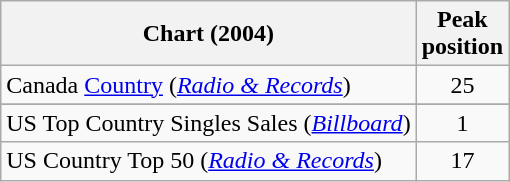<table class="wikitable sortable">
<tr>
<th align="left">Chart (2004)</th>
<th align="center">Peak<br>position</th>
</tr>
<tr>
<td>Canada <a href='#'>Country</a> (<em><a href='#'>Radio & Records</a></em>)</td>
<td align="center">25</td>
</tr>
<tr>
</tr>
<tr>
</tr>
<tr>
<td>US Top Country Singles Sales (<em><a href='#'>Billboard</a></em>)</td>
<td align="center">1</td>
</tr>
<tr>
<td>US Country Top 50 (<em><a href='#'>Radio & Records</a></em>)</td>
<td align="center">17</td>
</tr>
</table>
